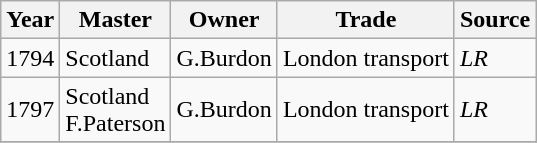<table class=" wikitable">
<tr>
<th>Year</th>
<th>Master</th>
<th>Owner</th>
<th>Trade</th>
<th>Source</th>
</tr>
<tr>
<td>1794</td>
<td>Scotland</td>
<td>G.Burdon</td>
<td>London transport</td>
<td><em>LR</em></td>
</tr>
<tr>
<td>1797</td>
<td>Scotland<br>F.Paterson</td>
<td>G.Burdon</td>
<td>London transport</td>
<td><em>LR</em></td>
</tr>
<tr>
</tr>
</table>
